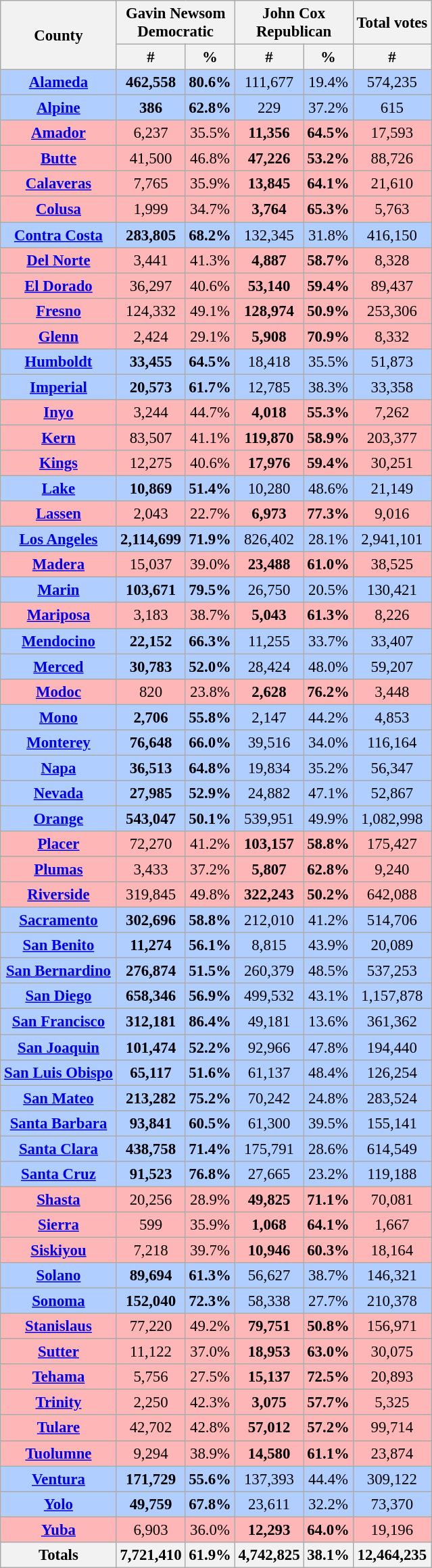<table class="wikitable sortable" style="font-size: 95%">
<tr>
<th rowspan="2">County</th>
<th colspan="2">Gavin Newsom<br>Democratic</th>
<th colspan="2">John Cox<br>Republican</th>
<th>Total votes</th>
</tr>
<tr>
<th>#</th>
<th>%</th>
<th>#</th>
<th>%</th>
<th>#</th>
</tr>
<tr>
<td bgcolor=#B0CEFF align="center"><strong><a href='#'>Alameda</a></strong></td>
<td bgcolor=#B0CEFF align="center"><strong>462,558</strong></td>
<td bgcolor=#B0CEFF align="center"><strong>80.6%</strong></td>
<td bgcolor=#B0CEFF align="center">111,677</td>
<td bgcolor=#B0CEFF align="center">19.4%</td>
<td bgcolor=#B0CEFF align="center">574,235</td>
</tr>
<tr>
<td bgcolor=#B0CEFF align="center"><strong><a href='#'>Alpine</a></strong></td>
<td bgcolor=#B0CEFF align="center"><strong>386</strong></td>
<td bgcolor=#B0CEFF align="center"><strong>62.8%</strong></td>
<td bgcolor=#B0CEFF align="center">229</td>
<td bgcolor=#B0CEFF align="center">37.2%</td>
<td bgcolor=#B0CEFF align="center">615</td>
</tr>
<tr>
<td bgcolor=#FFB6B6 align="center"><strong><a href='#'>Amador</a></strong></td>
<td bgcolor=#FFB6B6 align="center">6,237</td>
<td bgcolor=#FFB6B6 align="center">35.5%</td>
<td bgcolor=#FFB6B6 align="center"><strong>11,356</strong></td>
<td bgcolor=#FFB6B6 align="center"><strong>64.5%</strong></td>
<td bgcolor=#FFB6B6 align="center">17,593</td>
</tr>
<tr>
<td bgcolor=#FFB6B6 align="center"><strong><a href='#'>Butte</a></strong></td>
<td bgcolor=#FFB6B6 align="center">41,500</td>
<td bgcolor=#FFB6B6 align="center">46.8%</td>
<td bgcolor=#FFB6B6 align="center"><strong>47,226</strong></td>
<td bgcolor=#FFB6B6 align="center"><strong>53.2%</strong></td>
<td bgcolor=#FFB6B6 align="center">88,726</td>
</tr>
<tr>
<td bgcolor=#FFB6B6 align="center"><strong><a href='#'>Calaveras</a></strong></td>
<td bgcolor=#FFB6B6 align="center">7,765</td>
<td bgcolor=#FFB6B6 align="center">35.9%</td>
<td bgcolor=#FFB6B6 align="center"><strong>13,845</strong></td>
<td bgcolor=#FFB6B6 align="center"><strong>64.1%</strong></td>
<td bgcolor=#FFB6B6 align="center">21,610</td>
</tr>
<tr>
<td bgcolor=#FFB6B6 align="center"><strong><a href='#'>Colusa</a></strong></td>
<td bgcolor=#FFB6B6 align="center">1,999</td>
<td bgcolor=#FFB6B6 align="center">34.7%</td>
<td bgcolor=#FFB6B6 align="center"><strong>3,764</strong></td>
<td bgcolor=#FFB6B6 align="center"><strong>65.3%</strong></td>
<td bgcolor=#FFB6B6 align="center">5,763</td>
</tr>
<tr>
<td bgcolor=#B0CEFF align="center"><strong><a href='#'>Contra Costa</a></strong></td>
<td bgcolor=#B0CEFF align="center"><strong>283,805</strong></td>
<td bgcolor=#B0CEFF align="center"><strong>68.2%</strong></td>
<td bgcolor=#B0CEFF align="center">132,345</td>
<td bgcolor=#B0CEFF align="center">31.8%</td>
<td bgcolor=#B0CEFF align="center">416,150</td>
</tr>
<tr>
<td bgcolor=#FFB6B6 align="center"><strong><a href='#'>Del Norte</a></strong></td>
<td bgcolor=#FFB6B6 align="center">3,441</td>
<td bgcolor=#FFB6B6 align="center">41.3%</td>
<td bgcolor=#FFB6B6 align="center"><strong>4,887</strong></td>
<td bgcolor=#FFB6B6 align="center"><strong>58.7%</strong></td>
<td bgcolor=#FFB6B6 align="center">8,328</td>
</tr>
<tr>
<td bgcolor=#FFB6B6 align="center"><strong><a href='#'>El Dorado</a></strong></td>
<td bgcolor=#FFB6B6 align="center">36,297</td>
<td bgcolor=#FFB6B6 align="center">40.6%</td>
<td bgcolor=#FFB6B6 align="center"><strong>53,140</strong></td>
<td bgcolor=#FFB6B6 align="center"><strong>59.4%</strong></td>
<td bgcolor=#FFB6B6 align="center">89,437</td>
</tr>
<tr>
<td bgcolor=#FFB6B6 align="center"><strong><a href='#'>Fresno</a></strong></td>
<td bgcolor=#FFB6B6 align="center">124,332</td>
<td bgcolor=#FFB6B6 align="center">49.1%</td>
<td bgcolor=#FFB6B6 align="center"><strong>128,974</strong></td>
<td bgcolor=#FFB6B6 align="center"><strong>50.9%</strong></td>
<td bgcolor=#FFB6B6 align="center">253,306</td>
</tr>
<tr>
<td bgcolor=#FFB6B6 align="center"><strong><a href='#'>Glenn</a></strong></td>
<td bgcolor=#FFB6B6 align="center">2,424</td>
<td bgcolor=#FFB6B6 align="center">29.1%</td>
<td bgcolor=#FFB6B6 align="center"><strong>5,908</strong></td>
<td bgcolor=#FFB6B6 align="center"><strong>70.9%</strong></td>
<td bgcolor=#FFB6B6 align="center">8,332</td>
</tr>
<tr>
<td bgcolor=#B0CEFF align="center"><strong><a href='#'>Humboldt</a></strong></td>
<td bgcolor=#B0CEFF align="center"><strong>33,455</strong></td>
<td bgcolor=#B0CEFF align="center"><strong>64.5%</strong></td>
<td bgcolor=#B0CEFF align="center">18,418</td>
<td bgcolor=#B0CEFF align="center">35.5%</td>
<td bgcolor=#B0CEFF align="center">51,873</td>
</tr>
<tr>
<td bgcolor=#B0CEFF align="center"><strong><a href='#'>Imperial</a></strong></td>
<td bgcolor=#B0CEFF align="center"><strong>20,573</strong></td>
<td bgcolor=#B0CEFF align="center"><strong>61.7%</strong></td>
<td bgcolor=#B0CEFF align="center">12,785</td>
<td bgcolor=#B0CEFF align="center">38.3%</td>
<td bgcolor=#B0CEFF align="center">33,358</td>
</tr>
<tr>
<td bgcolor=#FFB6B6 align="center"><strong><a href='#'>Inyo</a></strong></td>
<td bgcolor=#FFB6B6 align="center">3,244</td>
<td bgcolor=#FFB6B6 align="center">44.7%</td>
<td bgcolor=#FFB6B6 align="center"><strong>4,018</strong></td>
<td bgcolor=#FFB6B6 align="center"><strong>55.3%</strong></td>
<td bgcolor=#FFB6B6 align="center">7,262</td>
</tr>
<tr>
<td bgcolor=#FFB6B6 align="center"><strong><a href='#'>Kern</a></strong></td>
<td bgcolor=#FFB6B6 align="center">83,507</td>
<td bgcolor=#FFB6B6 align="center">41.1%</td>
<td bgcolor=#FFB6B6 align="center"><strong>119,870</strong></td>
<td bgcolor=#FFB6B6 align="center"><strong>58.9%</strong></td>
<td bgcolor=#FFB6B6 align="center">203,377</td>
</tr>
<tr>
<td bgcolor=#FFB6B6 align="center"><strong><a href='#'>Kings</a></strong></td>
<td bgcolor=#FFB6B6 align="center">12,275</td>
<td bgcolor=#FFB6B6 align="center">40.6%</td>
<td bgcolor=#FFB6B6 align="center"><strong>17,976</strong></td>
<td bgcolor=#FFB6B6 align="center"><strong>59.4%</strong></td>
<td bgcolor=#FFB6B6 align="center">30,251</td>
</tr>
<tr>
<td bgcolor=#B0CEFF align="center"><strong><a href='#'>Lake</a></strong></td>
<td bgcolor=#B0CEFF align="center"><strong>10,869</strong></td>
<td bgcolor=#B0CEFF align="center"><strong>51.4%</strong></td>
<td bgcolor=#B0CEFF align="center">10,280</td>
<td bgcolor=#B0CEFF align="center">48.6%</td>
<td bgcolor=#B0CEFF align="center">21,149</td>
</tr>
<tr>
<td bgcolor=#FFB6B6 align="center"><strong><a href='#'>Lassen</a></strong></td>
<td bgcolor=#FFB6B6 align="center">2,043</td>
<td bgcolor=#FFB6B6 align="center">22.7%</td>
<td bgcolor=#FFB6B6 align="center"><strong>6,973</strong></td>
<td bgcolor=#FFB6B6 align="center"><strong>77.3%</strong></td>
<td bgcolor=#FFB6B6 align="center">9,016</td>
</tr>
<tr>
<td bgcolor=#B0CEFF align="center"><strong><a href='#'>Los Angeles</a></strong></td>
<td bgcolor=#B0CEFF align="center"><strong>2,114,699</strong></td>
<td bgcolor=#B0CEFF align="center"><strong>71.9%</strong></td>
<td bgcolor=#B0CEFF align="center">826,402</td>
<td bgcolor=#B0CEFF align="center">28.1%</td>
<td bgcolor=#B0CEFF align="center">2,941,101</td>
</tr>
<tr>
<td bgcolor=#FFB6B6 align="center"><strong><a href='#'>Madera</a></strong></td>
<td bgcolor=#FFB6B6 align="center">15,037</td>
<td bgcolor=#FFB6B6 align="center">39.0%</td>
<td bgcolor=#FFB6B6 align="center"><strong>23,488</strong></td>
<td bgcolor=#FFB6B6 align="center"><strong>61.0%</strong></td>
<td bgcolor=#FFB6B6 align="center">38,525</td>
</tr>
<tr>
<td bgcolor=#B0CEFF align="center"><strong><a href='#'>Marin</a></strong></td>
<td bgcolor=#B0CEFF align="center"><strong>103,671</strong></td>
<td bgcolor=#B0CEFF align="center"><strong>79.5%</strong></td>
<td bgcolor=#B0CEFF align="center">26,750</td>
<td bgcolor=#B0CEFF align="center">20.5%</td>
<td bgcolor=#B0CEFF align="center">130,421</td>
</tr>
<tr>
<td bgcolor=#FFB6B6 align="center"><strong><a href='#'>Mariposa</a></strong></td>
<td bgcolor=#FFB6B6 align="center">3,183</td>
<td bgcolor=#FFB6B6 align="center">38.7%</td>
<td bgcolor=#FFB6B6 align="center"><strong>5,043</strong></td>
<td bgcolor=#FFB6B6 align="center"><strong>61.3%</strong></td>
<td bgcolor=#FFB6B6 align="center">8,226</td>
</tr>
<tr>
<td bgcolor=#B0CEFF align="center"><strong><a href='#'>Mendocino</a></strong></td>
<td bgcolor=#B0CEFF align="center"><strong>22,152</strong></td>
<td bgcolor=#B0CEFF align="center"><strong>66.3%</strong></td>
<td bgcolor=#B0CEFF align="center">11,255</td>
<td bgcolor=#B0CEFF align="center">33.7%</td>
<td bgcolor=#B0CEFF align="center">33,407</td>
</tr>
<tr>
<td bgcolor=#B0CEFF align="center"><strong><a href='#'>Merced</a></strong></td>
<td bgcolor=#B0CEFF align="center"><strong>30,783</strong></td>
<td bgcolor=#B0CEFF align="center"><strong>52.0%</strong></td>
<td bgcolor=#B0CEFF align="center">28,424</td>
<td bgcolor=#B0CEFF align="center">48.0%</td>
<td bgcolor=#B0CEFF align="center">59,207</td>
</tr>
<tr>
<td bgcolor=#FFB6B6 align="center"><strong><a href='#'>Modoc</a></strong></td>
<td bgcolor=#FFB6B6 align="center">820</td>
<td bgcolor=#FFB6B6 align="center">23.8%</td>
<td bgcolor=#FFB6B6 align="center"><strong>2,628</strong></td>
<td bgcolor=#FFB6B6 align="center"><strong>76.2%</strong></td>
<td bgcolor=#FFB6B6 align="center">3,448</td>
</tr>
<tr>
<td bgcolor=#B0CEFF align="center"><strong><a href='#'>Mono</a></strong></td>
<td bgcolor=#B0CEFF align="center"><strong>2,706</strong></td>
<td bgcolor=#B0CEFF align="center"><strong>55.8%</strong></td>
<td bgcolor=#B0CEFF align="center">2,147</td>
<td bgcolor=#B0CEFF align="center">44.2%</td>
<td bgcolor=#B0CEFF align="center">4,853</td>
</tr>
<tr>
<td bgcolor=#B0CEFF align="center"><strong><a href='#'>Monterey</a></strong></td>
<td bgcolor=#B0CEFF align="center"><strong>76,648</strong></td>
<td bgcolor=#B0CEFF align="center"><strong>66.0%</strong></td>
<td bgcolor=#B0CEFF align="center">39,516</td>
<td bgcolor=#B0CEFF align="center">34.0%</td>
<td bgcolor=#B0CEFF align="center">116,164</td>
</tr>
<tr>
<td bgcolor=#B0CEFF align="center"><strong><a href='#'>Napa</a></strong></td>
<td bgcolor=#B0CEFF align="center"><strong>36,513</strong></td>
<td bgcolor=#B0CEFF align="center"><strong>64.8%</strong></td>
<td bgcolor=#B0CEFF align="center">19,834</td>
<td bgcolor=#B0CEFF align="center">35.2%</td>
<td bgcolor=#B0CEFF align="center">56,347</td>
</tr>
<tr>
<td bgcolor=#B0CEFF align="center"><strong><a href='#'>Nevada</a></strong></td>
<td bgcolor=#B0CEFF align="center"><strong>27,985</strong></td>
<td bgcolor=#B0CEFF align="center"><strong>52.9%</strong></td>
<td bgcolor=#B0CEFF align="center">24,882</td>
<td bgcolor=#B0CEFF align="center">47.1%</td>
<td bgcolor=#B0CEFF align="center">52,867</td>
</tr>
<tr>
<td bgcolor=#B0CEFF align="center"><strong><a href='#'>Orange</a></strong></td>
<td bgcolor=#B0CEFF align="center"><strong>543,047</strong></td>
<td bgcolor=#B0CEFF align="center"><strong>50.1%</strong></td>
<td bgcolor=#B0CEFF align="center">539,951</td>
<td bgcolor=#B0CEFF align="center">49.9%</td>
<td bgcolor=#B0CEFF align="center">1,082,998</td>
</tr>
<tr>
<td bgcolor=#FFB6B6 align="center"><strong><a href='#'>Placer</a></strong></td>
<td bgcolor=#FFB6B6 align="center">72,270</td>
<td bgcolor=#FFB6B6 align="center">41.2%</td>
<td bgcolor=#FFB6B6 align="center"><strong>103,157</strong></td>
<td bgcolor=#FFB6B6 align="center"><strong>58.8%</strong></td>
<td bgcolor=#FFB6B6 align="center">175,427</td>
</tr>
<tr>
<td bgcolor=#FFB6B6 align="center"><strong><a href='#'>Plumas</a></strong></td>
<td bgcolor=#FFB6B6 align="center">3,433</td>
<td bgcolor=#FFB6B6 align="center">37.2%</td>
<td bgcolor=#FFB6B6 align="center"><strong>5,807</strong></td>
<td bgcolor=#FFB6B6 align="center"><strong>62.8%</strong></td>
<td bgcolor=#FFB6B6 align="center">9,240</td>
</tr>
<tr>
<td bgcolor=#FFB6B6 align="center"><strong><a href='#'>Riverside</a></strong></td>
<td bgcolor=#FFB6B6 align="center">319,845</td>
<td bgcolor=#FFB6B6 align="center">49.8%</td>
<td bgcolor=#FFB6B6 align="center"><strong>322,243</strong></td>
<td bgcolor=#FFB6B6 align="center"><strong>50.2%</strong></td>
<td bgcolor=#FFB6B6 align="center">642,088</td>
</tr>
<tr>
<td bgcolor=#B0CEFF align="center"><strong><a href='#'>Sacramento</a></strong></td>
<td bgcolor=#B0CEFF align="center"><strong>302,696</strong></td>
<td bgcolor=#B0CEFF align="center"><strong>58.8%</strong></td>
<td bgcolor=#B0CEFF align="center">212,010</td>
<td bgcolor=#B0CEFF align="center">41.2%</td>
<td bgcolor=#B0CEFF align="center">514,706</td>
</tr>
<tr>
<td bgcolor=#B0CEFF align="center"><strong><a href='#'>San Benito</a></strong></td>
<td bgcolor=#B0CEFF align="center"><strong>11,274</strong></td>
<td bgcolor=#B0CEFF align="center"><strong>56.1%</strong></td>
<td bgcolor=#B0CEFF align="center">8,815</td>
<td bgcolor=#B0CEFF align="center">43.9%</td>
<td bgcolor=#B0CEFF align="center">20,089</td>
</tr>
<tr>
<td bgcolor=#B0CEFF align="center"><strong><a href='#'>San Bernardino</a></strong></td>
<td bgcolor=#B0CEFF align="center"><strong>276,874</strong></td>
<td bgcolor=#B0CEFF align="center"><strong>51.5%</strong></td>
<td bgcolor=#B0CEFF align="center">260,379</td>
<td bgcolor=#B0CEFF align="center">48.5%</td>
<td bgcolor=#B0CEFF align="center">537,253</td>
</tr>
<tr>
<td bgcolor=#B0CEFF align="center"><strong><a href='#'>San Diego</a></strong></td>
<td bgcolor=#B0CEFF align="center"><strong>658,346</strong></td>
<td bgcolor=#B0CEFF align="center"><strong>56.9%</strong></td>
<td bgcolor=#B0CEFF align="center">499,532</td>
<td bgcolor=#B0CEFF align="center">43.1%</td>
<td bgcolor=#B0CEFF align="center">1,157,878</td>
</tr>
<tr>
<td bgcolor=#B0CEFF align="center"><strong><a href='#'>San Francisco</a></strong></td>
<td bgcolor=#B0CEFF align="center"><strong>312,181</strong></td>
<td bgcolor=#B0CEFF align="center"><strong>86.4%</strong></td>
<td bgcolor=#B0CEFF align="center">49,181</td>
<td bgcolor=#B0CEFF align="center">13.6%</td>
<td bgcolor=#B0CEFF align="center">361,362</td>
</tr>
<tr>
<td bgcolor=#B0CEFF align="center"><strong><a href='#'>San Joaquin</a></strong></td>
<td bgcolor=#B0CEFF align="center"><strong>101,474</strong></td>
<td bgcolor=#B0CEFF align="center"><strong>52.2%</strong></td>
<td bgcolor=#B0CEFF align="center">92,966</td>
<td bgcolor=#B0CEFF align="center">47.8%</td>
<td bgcolor=#B0CEFF align="center">194,440</td>
</tr>
<tr>
<td bgcolor=#B0CEFF align="center"><strong><a href='#'>San Luis Obispo</a></strong></td>
<td bgcolor=#B0CEFF align="center"><strong>65,117</strong></td>
<td bgcolor=#B0CEFF align="center"><strong>51.6%</strong></td>
<td bgcolor=#B0CEFF align="center">61,137</td>
<td bgcolor=#B0CEFF align="center">48.4%</td>
<td bgcolor=#B0CEFF align="center">126,254</td>
</tr>
<tr>
<td bgcolor=#B0CEFF align="center"><strong><a href='#'>San Mateo</a></strong></td>
<td bgcolor=#B0CEFF align="center"><strong>213,282</strong></td>
<td bgcolor=#B0CEFF align="center"><strong>75.2%</strong></td>
<td bgcolor=#B0CEFF align="center">70,242</td>
<td bgcolor=#B0CEFF align="center">24.8%</td>
<td bgcolor=#B0CEFF align="center">283,524</td>
</tr>
<tr>
<td bgcolor=#B0CEFF align="center"><strong><a href='#'>Santa Barbara</a></strong></td>
<td bgcolor=#B0CEFF align="center"><strong>93,841</strong></td>
<td bgcolor=#B0CEFF align="center"><strong>60.5%</strong></td>
<td bgcolor=#B0CEFF align="center">61,300</td>
<td bgcolor=#B0CEFF align="center">39.5%</td>
<td bgcolor=#B0CEFF align="center">155,141</td>
</tr>
<tr>
<td bgcolor=#B0CEFF align="center"><strong><a href='#'>Santa Clara</a></strong></td>
<td bgcolor=#B0CEFF align="center"><strong>438,758</strong></td>
<td bgcolor=#B0CEFF align="center"><strong>71.4%</strong></td>
<td bgcolor=#B0CEFF align="center">175,791</td>
<td bgcolor=#B0CEFF align="center">28.6%</td>
<td bgcolor=#B0CEFF align="center">614,549</td>
</tr>
<tr>
<td bgcolor=#B0CEFF align="center"><strong><a href='#'>Santa Cruz</a></strong></td>
<td bgcolor=#B0CEFF align="center"><strong>91,523</strong></td>
<td bgcolor=#B0CEFF align="center"><strong>76.8%</strong></td>
<td bgcolor=#B0CEFF align="center">27,665</td>
<td bgcolor=#B0CEFF align="center">23.2%</td>
<td bgcolor=#B0CEFF align="center">119,188</td>
</tr>
<tr>
<td bgcolor=#FFB6B6 align="center"><strong><a href='#'>Shasta</a></strong></td>
<td bgcolor=#FFB6B6 align="center">20,256</td>
<td bgcolor=#FFB6B6 align="center">28.9%</td>
<td bgcolor=#FFB6B6 align="center"><strong>49,825</strong></td>
<td bgcolor=#FFB6B6 align="center"><strong>71.1%</strong></td>
<td bgcolor=#FFB6B6 align="center">70,081</td>
</tr>
<tr>
<td bgcolor=#FFB6B6 align="center"><strong><a href='#'>Sierra</a></strong></td>
<td bgcolor=#FFB6B6 align="center">599</td>
<td bgcolor=#FFB6B6 align="center">35.9%</td>
<td bgcolor=#FFB6B6 align="center"><strong>1,068</strong></td>
<td bgcolor=#FFB6B6 align="center"><strong>64.1%</strong></td>
<td bgcolor=#FFB6B6 align="center">1,667</td>
</tr>
<tr>
<td bgcolor=#FFB6B6 align="center"><strong><a href='#'>Siskiyou</a></strong></td>
<td bgcolor=#FFB6B6 align="center">7,218</td>
<td bgcolor=#FFB6B6 align="center">39.7%</td>
<td bgcolor=#FFB6B6 align="center"><strong>10,946</strong></td>
<td bgcolor=#FFB6B6 align="center"><strong>60.3%</strong></td>
<td bgcolor=#FFB6B6 align="center">18,164</td>
</tr>
<tr>
<td bgcolor=#B0CEFF align="center"><strong><a href='#'>Solano</a></strong></td>
<td bgcolor=#B0CEFF align="center"><strong>89,694</strong></td>
<td bgcolor=#B0CEFF align="center"><strong>61.3%</strong></td>
<td bgcolor=#B0CEFF align="center">56,627</td>
<td bgcolor=#B0CEFF align="center">38.7%</td>
<td bgcolor=#B0CEFF align="center">146,321</td>
</tr>
<tr>
<td bgcolor=#B0CEFF align="center"><strong><a href='#'>Sonoma</a></strong></td>
<td bgcolor=#B0CEFF align="center"><strong>152,040</strong></td>
<td bgcolor=#B0CEFF align="center"><strong>72.3%</strong></td>
<td bgcolor=#B0CEFF align="center">58,338</td>
<td bgcolor=#B0CEFF align="center">27.7%</td>
<td bgcolor=#B0CEFF align="center">210,378</td>
</tr>
<tr>
<td bgcolor=#FFB6B6 align="center"><strong><a href='#'>Stanislaus</a></strong></td>
<td bgcolor=#FFB6B6 align="center">77,220</td>
<td bgcolor=#FFB6B6 align="center">49.2%</td>
<td bgcolor=#FFB6B6 align="center"><strong>79,751</strong></td>
<td bgcolor=#FFB6B6 align="center"><strong>50.8%</strong></td>
<td bgcolor=#FFB6B6 align="center">156,971</td>
</tr>
<tr>
<td bgcolor=#FFB6B6 align="center"><strong><a href='#'>Sutter</a></strong></td>
<td bgcolor=#FFB6B6 align="center">11,122</td>
<td bgcolor=#FFB6B6 align="center">37.0%</td>
<td bgcolor=#FFB6B6 align="center"><strong>18,953</strong></td>
<td bgcolor=#FFB6B6 align="center"><strong>63.0%</strong></td>
<td bgcolor=#FFB6B6 align="center">30,075</td>
</tr>
<tr>
<td bgcolor=#FFB6B6 align="center"><strong><a href='#'>Tehama</a></strong></td>
<td bgcolor=#FFB6B6 align="center">5,756</td>
<td bgcolor=#FFB6B6 align="center">27.5%</td>
<td bgcolor=#FFB6B6 align="center"><strong>15,137</strong></td>
<td bgcolor=#FFB6B6 align="center"><strong>72.5%</strong></td>
<td bgcolor=#FFB6B6 align="center">20,893</td>
</tr>
<tr>
<td bgcolor=#FFB6B6 align="center"><strong><a href='#'>Trinity</a></strong></td>
<td bgcolor=#FFB6B6 align="center">2,250</td>
<td bgcolor=#FFB6B6 align="center">42.3%</td>
<td bgcolor=#FFB6B6 align="center"><strong>3,075</strong></td>
<td bgcolor=#FFB6B6 align="center"><strong>57.7%</strong></td>
<td bgcolor=#FFB6B6 align="center">5,325</td>
</tr>
<tr>
<td bgcolor=#FFB6B6 align="center"><strong><a href='#'>Tulare</a></strong></td>
<td bgcolor=#FFB6B6 align="center">42,702</td>
<td bgcolor=#FFB6B6 align="center">42.8%</td>
<td bgcolor=#FFB6B6 align="center"><strong>57,012</strong></td>
<td bgcolor=#FFB6B6 align="center"><strong>57.2%</strong></td>
<td bgcolor=#FFB6B6 align="center">99,714</td>
</tr>
<tr>
<td bgcolor=#FFB6B6 align="center"><strong><a href='#'>Tuolumne</a></strong></td>
<td bgcolor=#FFB6B6 align="center">9,294</td>
<td bgcolor=#FFB6B6 align="center">38.9%</td>
<td bgcolor=#FFB6B6 align="center"><strong>14,580</strong></td>
<td bgcolor=#FFB6B6 align="center"><strong>61.1%</strong></td>
<td bgcolor=#FFB6B6 align="center">23,874</td>
</tr>
<tr>
<td bgcolor=#B0CEFF align="center"><strong><a href='#'>Ventura</a></strong></td>
<td bgcolor=#B0CEFF align="center"><strong>171,729</strong></td>
<td bgcolor=#B0CEFF align="center"><strong>55.6%</strong></td>
<td bgcolor=#B0CEFF align="center">137,393</td>
<td bgcolor=#B0CEFF align="center">44.4%</td>
<td bgcolor=#B0CEFF align="center">309,122</td>
</tr>
<tr>
<td bgcolor=#B0CEFF align="center"><strong><a href='#'>Yolo</a></strong></td>
<td bgcolor=#B0CEFF align="center"><strong>49,759</strong></td>
<td bgcolor=#B0CEFF align="center"><strong>67.8%</strong></td>
<td bgcolor=#B0CEFF align="center">23,611</td>
<td bgcolor=#B0CEFF align="center">32.2%</td>
<td bgcolor=#B0CEFF align="center">73,370</td>
</tr>
<tr>
<td bgcolor=#FFB6B6 align="center"><strong><a href='#'>Yuba</a></strong></td>
<td bgcolor=#FFB6B6 align="center">6,903</td>
<td bgcolor=#FFB6B6 align="center">36.0%</td>
<td bgcolor=#FFB6B6 align="center"><strong>12,293</strong></td>
<td bgcolor=#FFB6B6 align="center"><strong>64.0%</strong></td>
<td bgcolor=#FFB6B6 align="center">19,196</td>
</tr>
<tr>
<th>Totals</th>
<th>7,721,410</th>
<th>61.9%</th>
<th>4,742,825</th>
<th>38.1%</th>
<th>12,464,235</th>
</tr>
</table>
